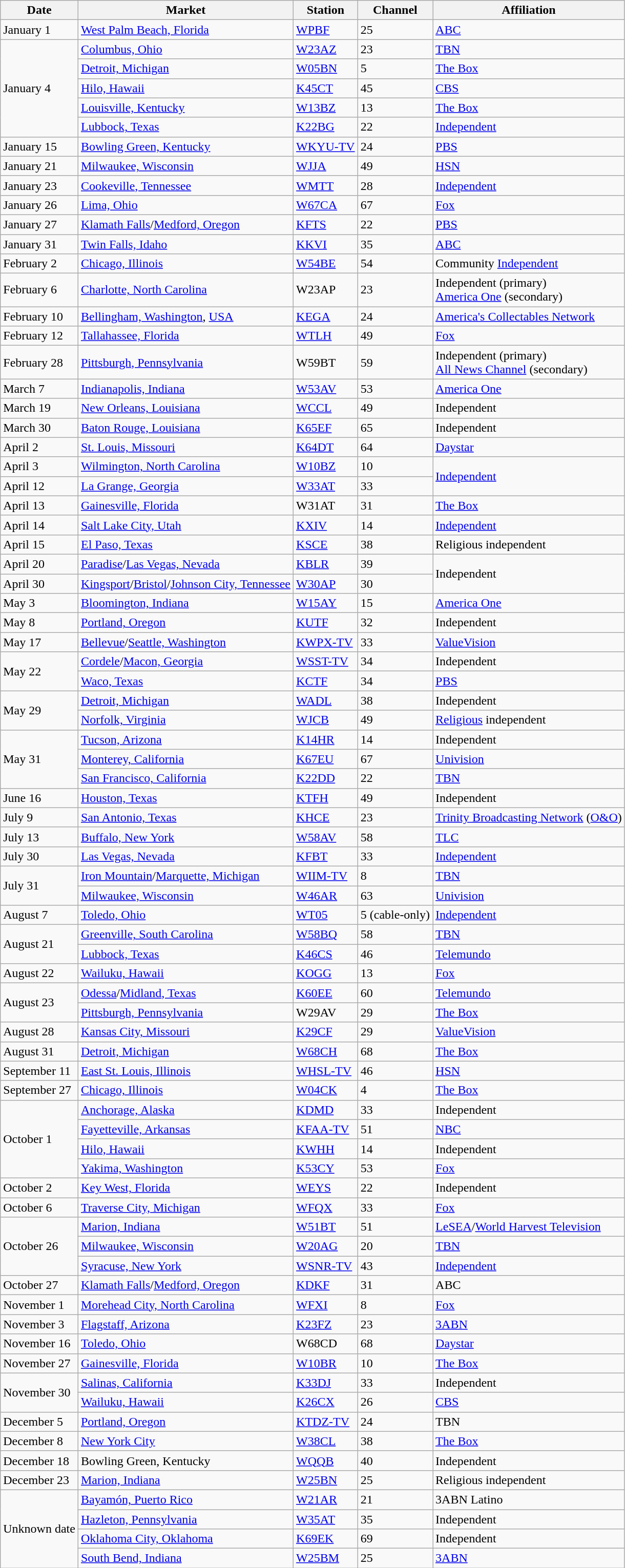<table class="wikitable">
<tr>
<th>Date</th>
<th>Market</th>
<th>Station</th>
<th>Channel</th>
<th>Affiliation</th>
</tr>
<tr>
<td>January 1</td>
<td><a href='#'>West Palm Beach, Florida</a></td>
<td><a href='#'>WPBF</a></td>
<td>25</td>
<td><a href='#'>ABC</a></td>
</tr>
<tr>
<td rowspan=5>January 4</td>
<td><a href='#'>Columbus, Ohio</a></td>
<td><a href='#'>W23AZ</a></td>
<td>23</td>
<td><a href='#'>TBN</a></td>
</tr>
<tr>
<td><a href='#'>Detroit, Michigan</a></td>
<td><a href='#'>W05BN</a></td>
<td>5</td>
<td><a href='#'>The Box</a></td>
</tr>
<tr>
<td><a href='#'>Hilo, Hawaii</a></td>
<td><a href='#'>K45CT</a></td>
<td>45</td>
<td><a href='#'>CBS</a> <br> </td>
</tr>
<tr>
<td><a href='#'>Louisville, Kentucky</a></td>
<td><a href='#'>W13BZ</a></td>
<td>13</td>
<td><a href='#'>The Box</a></td>
</tr>
<tr>
<td><a href='#'>Lubbock, Texas</a></td>
<td><a href='#'>K22BG</a></td>
<td>22</td>
<td><a href='#'>Independent</a></td>
</tr>
<tr>
<td>January 15</td>
<td><a href='#'>Bowling Green, Kentucky</a></td>
<td><a href='#'>WKYU-TV</a></td>
<td>24</td>
<td><a href='#'>PBS</a></td>
</tr>
<tr>
<td>January 21</td>
<td><a href='#'>Milwaukee, Wisconsin</a></td>
<td><a href='#'>WJJA</a></td>
<td>49</td>
<td><a href='#'>HSN</a></td>
</tr>
<tr>
<td>January 23</td>
<td><a href='#'>Cookeville, Tennessee</a></td>
<td><a href='#'>WMTT</a></td>
<td>28</td>
<td><a href='#'>Independent</a></td>
</tr>
<tr>
<td>January 26</td>
<td><a href='#'>Lima, Ohio</a></td>
<td><a href='#'>W67CA</a></td>
<td>67</td>
<td><a href='#'>Fox</a></td>
</tr>
<tr>
<td>January 27</td>
<td><a href='#'>Klamath Falls</a>/<a href='#'>Medford, Oregon</a></td>
<td><a href='#'>KFTS</a></td>
<td>22</td>
<td><a href='#'>PBS</a></td>
</tr>
<tr>
<td>January 31</td>
<td><a href='#'>Twin Falls, Idaho</a></td>
<td><a href='#'>KKVI</a></td>
<td>35</td>
<td><a href='#'>ABC</a></td>
</tr>
<tr>
<td>February 2</td>
<td><a href='#'>Chicago, Illinois</a></td>
<td><a href='#'>W54BE</a></td>
<td>54</td>
<td>Community <a href='#'>Independent</a></td>
</tr>
<tr>
<td>February 6</td>
<td><a href='#'>Charlotte, North Carolina</a></td>
<td>W23AP</td>
<td>23</td>
<td>Independent (primary) <br> <a href='#'>America One</a> (secondary)</td>
</tr>
<tr>
<td>February 10</td>
<td><a href='#'>Bellingham, Washington</a>, <a href='#'>USA</a> <br> </td>
<td><a href='#'>KEGA</a></td>
<td>24</td>
<td><a href='#'>America's Collectables Network</a></td>
</tr>
<tr>
<td>February 12</td>
<td><a href='#'>Tallahassee, Florida</a></td>
<td><a href='#'>WTLH</a></td>
<td>49</td>
<td><a href='#'>Fox</a></td>
</tr>
<tr>
<td>February 28</td>
<td><a href='#'>Pittsburgh, Pennsylvania</a></td>
<td>W59BT</td>
<td>59</td>
<td>Independent (primary) <br> <a href='#'>All News Channel</a> (secondary)</td>
</tr>
<tr>
<td>March 7</td>
<td><a href='#'>Indianapolis, Indiana</a></td>
<td><a href='#'>W53AV</a></td>
<td>53</td>
<td><a href='#'>America One</a></td>
</tr>
<tr>
<td>March 19</td>
<td><a href='#'>New Orleans, Louisiana</a></td>
<td><a href='#'>WCCL</a></td>
<td>49</td>
<td>Independent</td>
</tr>
<tr>
<td>March 30</td>
<td><a href='#'>Baton Rouge, Louisiana</a></td>
<td><a href='#'>K65EF</a></td>
<td>65</td>
<td>Independent</td>
</tr>
<tr>
<td>April 2</td>
<td><a href='#'>St. Louis, Missouri</a></td>
<td><a href='#'>K64DT</a></td>
<td>64</td>
<td><a href='#'>Daystar</a></td>
</tr>
<tr>
<td>April 3</td>
<td><a href='#'>Wilmington, North Carolina</a></td>
<td><a href='#'>W10BZ</a></td>
<td>10</td>
<td rowspan="2"><a href='#'>Independent</a></td>
</tr>
<tr>
<td>April 12</td>
<td><a href='#'>La Grange, Georgia</a></td>
<td><a href='#'>W33AT</a></td>
<td>33</td>
</tr>
<tr>
<td>April 13</td>
<td><a href='#'>Gainesville, Florida</a></td>
<td>W31AT</td>
<td>31</td>
<td><a href='#'>The Box</a></td>
</tr>
<tr>
<td>April 14</td>
<td><a href='#'>Salt Lake City, Utah</a></td>
<td><a href='#'>KXIV</a></td>
<td>14</td>
<td><a href='#'>Independent</a></td>
</tr>
<tr>
<td>April 15</td>
<td><a href='#'>El Paso, Texas</a></td>
<td><a href='#'>KSCE</a></td>
<td>38</td>
<td>Religious independent</td>
</tr>
<tr>
<td>April 20</td>
<td><a href='#'>Paradise</a>/<a href='#'>Las Vegas, Nevada</a></td>
<td><a href='#'>KBLR</a></td>
<td>39</td>
<td rowspan="2">Independent</td>
</tr>
<tr>
<td>April 30</td>
<td><a href='#'>Kingsport</a>/<a href='#'>Bristol</a>/<a href='#'>Johnson City, Tennessee</a></td>
<td><a href='#'>W30AP</a></td>
<td>30</td>
</tr>
<tr>
<td>May 3</td>
<td><a href='#'>Bloomington, Indiana</a></td>
<td><a href='#'>W15AY</a></td>
<td>15</td>
<td><a href='#'>America One</a></td>
</tr>
<tr>
<td>May 8</td>
<td><a href='#'>Portland, Oregon</a></td>
<td><a href='#'>KUTF</a></td>
<td>32</td>
<td>Independent</td>
</tr>
<tr>
<td>May 17</td>
<td><a href='#'>Bellevue</a>/<a href='#'>Seattle, Washington</a></td>
<td><a href='#'>KWPX-TV</a></td>
<td>33</td>
<td><a href='#'>ValueVision</a></td>
</tr>
<tr>
<td rowspan=2>May 22</td>
<td><a href='#'>Cordele</a>/<a href='#'>Macon, Georgia</a></td>
<td><a href='#'>WSST-TV</a></td>
<td>34</td>
<td>Independent</td>
</tr>
<tr>
<td><a href='#'>Waco, Texas</a></td>
<td><a href='#'>KCTF</a></td>
<td>34</td>
<td><a href='#'>PBS</a></td>
</tr>
<tr>
<td rowspan=2>May 29</td>
<td><a href='#'>Detroit, Michigan</a></td>
<td><a href='#'>WADL</a></td>
<td>38</td>
<td>Independent</td>
</tr>
<tr>
<td><a href='#'>Norfolk, Virginia</a></td>
<td><a href='#'>WJCB</a></td>
<td>49</td>
<td><a href='#'>Religious</a> independent</td>
</tr>
<tr>
<td rowspan=3>May 31</td>
<td><a href='#'>Tucson, Arizona</a></td>
<td><a href='#'>K14HR</a></td>
<td>14</td>
<td>Independent</td>
</tr>
<tr>
<td><a href='#'>Monterey, California</a></td>
<td><a href='#'>K67EU</a></td>
<td>67</td>
<td><a href='#'>Univision</a></td>
</tr>
<tr>
<td><a href='#'>San Francisco, California</a></td>
<td><a href='#'>K22DD</a></td>
<td>22</td>
<td><a href='#'>TBN</a></td>
</tr>
<tr>
<td>June 16</td>
<td><a href='#'>Houston, Texas</a></td>
<td><a href='#'>KTFH</a></td>
<td>49</td>
<td>Independent</td>
</tr>
<tr>
<td>July 9</td>
<td><a href='#'>San Antonio, Texas</a></td>
<td><a href='#'>KHCE</a></td>
<td>23</td>
<td><a href='#'>Trinity Broadcasting Network</a> (<a href='#'>O&O</a>)</td>
</tr>
<tr>
<td>July 13</td>
<td><a href='#'>Buffalo, New York</a></td>
<td><a href='#'>W58AV</a></td>
<td>58</td>
<td><a href='#'>TLC</a></td>
</tr>
<tr>
<td>July 30</td>
<td><a href='#'>Las Vegas, Nevada</a></td>
<td><a href='#'>KFBT</a></td>
<td>33</td>
<td><a href='#'>Independent</a></td>
</tr>
<tr>
<td rowspan="2">July 31</td>
<td><a href='#'>Iron Mountain</a>/<a href='#'>Marquette, Michigan</a></td>
<td><a href='#'>WIIM-TV</a></td>
<td>8</td>
<td><a href='#'>TBN</a></td>
</tr>
<tr>
<td><a href='#'>Milwaukee, Wisconsin</a></td>
<td><a href='#'>W46AR</a></td>
<td>63</td>
<td><a href='#'>Univision</a></td>
</tr>
<tr>
<td>August 7</td>
<td><a href='#'>Toledo, Ohio</a></td>
<td><a href='#'>WT05</a></td>
<td>5 (cable-only)</td>
<td><a href='#'>Independent</a></td>
</tr>
<tr>
<td rowspan=2>August 21</td>
<td><a href='#'>Greenville, South Carolina</a></td>
<td><a href='#'>W58BQ</a></td>
<td>58</td>
<td><a href='#'>TBN</a></td>
</tr>
<tr>
<td><a href='#'>Lubbock, Texas</a></td>
<td><a href='#'>K46CS</a></td>
<td>46</td>
<td><a href='#'>Telemundo</a></td>
</tr>
<tr>
<td>August 22</td>
<td><a href='#'>Wailuku, Hawaii</a></td>
<td><a href='#'>KOGG</a></td>
<td>13</td>
<td><a href='#'>Fox</a> <br> </td>
</tr>
<tr>
<td rowspan=2>August 23</td>
<td><a href='#'>Odessa</a>/<a href='#'>Midland, Texas</a></td>
<td><a href='#'>K60EE</a></td>
<td>60</td>
<td><a href='#'>Telemundo</a></td>
</tr>
<tr>
<td><a href='#'>Pittsburgh, Pennsylvania</a></td>
<td>W29AV</td>
<td>29</td>
<td><a href='#'>The Box</a></td>
</tr>
<tr>
<td>August 28</td>
<td><a href='#'>Kansas City, Missouri</a></td>
<td><a href='#'>K29CF</a></td>
<td>29</td>
<td><a href='#'>ValueVision</a></td>
</tr>
<tr>
<td>August 31</td>
<td><a href='#'>Detroit, Michigan</a></td>
<td><a href='#'>W68CH</a></td>
<td>68</td>
<td><a href='#'>The Box</a></td>
</tr>
<tr>
<td>September 11</td>
<td><a href='#'>East St. Louis, Illinois</a> <br> </td>
<td><a href='#'>WHSL-TV</a></td>
<td>46</td>
<td><a href='#'>HSN</a></td>
</tr>
<tr>
<td>September 27</td>
<td><a href='#'>Chicago, Illinois</a></td>
<td><a href='#'>W04CK</a></td>
<td>4</td>
<td><a href='#'>The Box</a></td>
</tr>
<tr>
<td rowspan=4>October 1</td>
<td><a href='#'>Anchorage, Alaska</a></td>
<td><a href='#'>KDMD</a></td>
<td>33</td>
<td>Independent</td>
</tr>
<tr>
<td><a href='#'>Fayetteville, Arkansas</a></td>
<td><a href='#'>KFAA-TV</a></td>
<td>51</td>
<td><a href='#'>NBC</a></td>
</tr>
<tr>
<td><a href='#'>Hilo, Hawaii</a></td>
<td><a href='#'>KWHH</a></td>
<td>14</td>
<td>Independent</td>
</tr>
<tr>
<td><a href='#'>Yakima, Washington</a></td>
<td><a href='#'>K53CY</a></td>
<td>53</td>
<td><a href='#'>Fox</a> <br> </td>
</tr>
<tr>
<td>October 2</td>
<td><a href='#'>Key West, Florida</a></td>
<td><a href='#'>WEYS</a></td>
<td>22</td>
<td>Independent</td>
</tr>
<tr>
<td>October 6</td>
<td><a href='#'>Traverse City, Michigan</a></td>
<td><a href='#'>WFQX</a></td>
<td>33</td>
<td><a href='#'>Fox</a></td>
</tr>
<tr>
<td rowspan=3>October 26</td>
<td><a href='#'>Marion, Indiana</a></td>
<td><a href='#'>W51BT</a></td>
<td>51</td>
<td><a href='#'>LeSEA</a>/<a href='#'>World Harvest Television</a></td>
</tr>
<tr>
<td><a href='#'>Milwaukee, Wisconsin</a></td>
<td><a href='#'>W20AG</a></td>
<td>20</td>
<td><a href='#'>TBN</a></td>
</tr>
<tr>
<td><a href='#'>Syracuse, New York</a></td>
<td><a href='#'>WSNR-TV</a></td>
<td>43</td>
<td><a href='#'>Independent</a></td>
</tr>
<tr>
<td>October 27</td>
<td><a href='#'>Klamath Falls</a>/<a href='#'>Medford, Oregon</a></td>
<td><a href='#'>KDKF</a></td>
<td>31</td>
<td>ABC <br> </td>
</tr>
<tr>
<td>November 1</td>
<td><a href='#'>Morehead City, North Carolina</a> <br> </td>
<td><a href='#'>WFXI</a></td>
<td>8</td>
<td><a href='#'>Fox</a></td>
</tr>
<tr>
<td>November 3</td>
<td><a href='#'>Flagstaff, Arizona</a></td>
<td><a href='#'>K23FZ</a></td>
<td>23</td>
<td><a href='#'>3ABN</a></td>
</tr>
<tr>
<td>November 16</td>
<td><a href='#'>Toledo, Ohio</a></td>
<td>W68CD</td>
<td>68</td>
<td><a href='#'>Daystar</a></td>
</tr>
<tr>
<td>November 27</td>
<td><a href='#'>Gainesville, Florida</a></td>
<td><a href='#'>W10BR</a></td>
<td>10</td>
<td><a href='#'>The Box</a></td>
</tr>
<tr>
<td rowspan="2">November 30</td>
<td><a href='#'>Salinas, California</a></td>
<td><a href='#'>K33DJ</a></td>
<td>33</td>
<td>Independent</td>
</tr>
<tr>
<td><a href='#'>Wailuku, Hawaii</a></td>
<td><a href='#'>K26CX</a></td>
<td>26</td>
<td><a href='#'>CBS</a> <br> </td>
</tr>
<tr>
<td>December 5</td>
<td><a href='#'>Portland, Oregon</a></td>
<td><a href='#'>KTDZ-TV</a></td>
<td>24</td>
<td>TBN</td>
</tr>
<tr>
<td>December 8</td>
<td><a href='#'>New York City</a></td>
<td><a href='#'>W38CL</a></td>
<td>38</td>
<td><a href='#'>The Box</a></td>
</tr>
<tr>
<td>December 18</td>
<td>Bowling Green, Kentucky</td>
<td><a href='#'>WQQB</a></td>
<td>40</td>
<td>Independent</td>
</tr>
<tr>
<td>December 23</td>
<td><a href='#'>Marion, Indiana</a></td>
<td><a href='#'>W25BN</a></td>
<td>25</td>
<td>Religious independent</td>
</tr>
<tr>
<td rowspan=8>Unknown date</td>
<td><a href='#'>Bayamón, Puerto Rico</a></td>
<td><a href='#'>W21AR</a></td>
<td>21</td>
<td>3ABN Latino</td>
</tr>
<tr>
<td><a href='#'>Hazleton, Pennsylvania</a></td>
<td><a href='#'>W35AT</a></td>
<td>35</td>
<td>Independent</td>
</tr>
<tr>
<td><a href='#'>Oklahoma City, Oklahoma</a></td>
<td><a href='#'>K69EK</a></td>
<td>69</td>
<td>Independent</td>
</tr>
<tr>
<td><a href='#'>South Bend, Indiana</a></td>
<td><a href='#'>W25BM</a></td>
<td>25</td>
<td><a href='#'>3ABN</a></td>
</tr>
</table>
